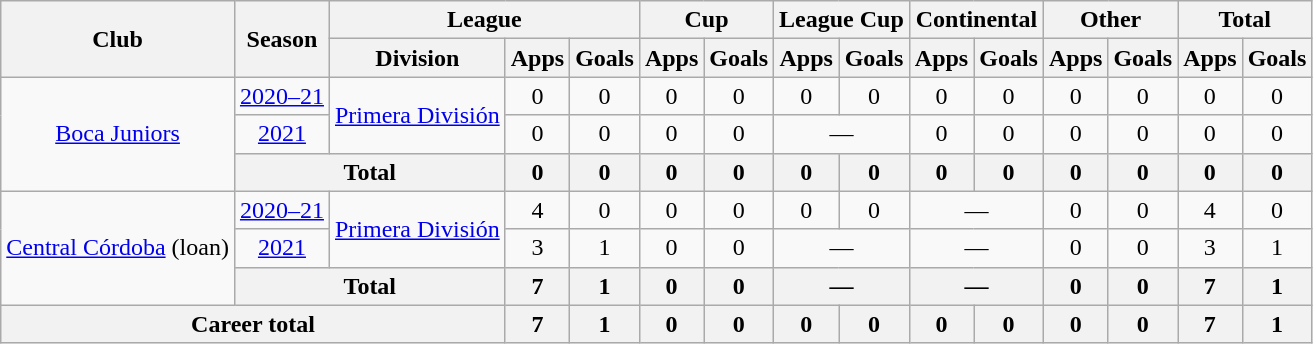<table class="wikitable" style="text-align:center">
<tr>
<th rowspan="2">Club</th>
<th rowspan="2">Season</th>
<th colspan="3">League</th>
<th colspan="2">Cup</th>
<th colspan="2">League Cup</th>
<th colspan="2">Continental</th>
<th colspan="2">Other</th>
<th colspan="2">Total</th>
</tr>
<tr>
<th>Division</th>
<th>Apps</th>
<th>Goals</th>
<th>Apps</th>
<th>Goals</th>
<th>Apps</th>
<th>Goals</th>
<th>Apps</th>
<th>Goals</th>
<th>Apps</th>
<th>Goals</th>
<th>Apps</th>
<th>Goals</th>
</tr>
<tr>
<td rowspan="3"><a href='#'>Boca Juniors</a></td>
<td><a href='#'>2020–21</a></td>
<td rowspan="2"><a href='#'>Primera División</a></td>
<td>0</td>
<td>0</td>
<td>0</td>
<td>0</td>
<td>0</td>
<td>0</td>
<td>0</td>
<td>0</td>
<td>0</td>
<td>0</td>
<td>0</td>
<td>0</td>
</tr>
<tr>
<td><a href='#'>2021</a></td>
<td>0</td>
<td>0</td>
<td>0</td>
<td>0</td>
<td colspan="2">—</td>
<td>0</td>
<td>0</td>
<td>0</td>
<td>0</td>
<td>0</td>
<td>0</td>
</tr>
<tr>
<th colspan="2">Total</th>
<th>0</th>
<th>0</th>
<th>0</th>
<th>0</th>
<th>0</th>
<th>0</th>
<th>0</th>
<th>0</th>
<th>0</th>
<th>0</th>
<th>0</th>
<th>0</th>
</tr>
<tr>
<td rowspan="3"><a href='#'>Central Córdoba</a> (loan)</td>
<td><a href='#'>2020–21</a></td>
<td rowspan="2"><a href='#'>Primera División</a></td>
<td>4</td>
<td>0</td>
<td>0</td>
<td>0</td>
<td>0</td>
<td>0</td>
<td colspan="2">—</td>
<td>0</td>
<td>0</td>
<td>4</td>
<td>0</td>
</tr>
<tr>
<td><a href='#'>2021</a></td>
<td>3</td>
<td>1</td>
<td>0</td>
<td>0</td>
<td colspan="2">—</td>
<td colspan="2">—</td>
<td>0</td>
<td>0</td>
<td>3</td>
<td>1</td>
</tr>
<tr>
<th colspan="2">Total</th>
<th>7</th>
<th>1</th>
<th>0</th>
<th>0</th>
<th colspan="2">—</th>
<th colspan="2">—</th>
<th>0</th>
<th>0</th>
<th>7</th>
<th>1</th>
</tr>
<tr>
<th colspan="3">Career total</th>
<th>7</th>
<th>1</th>
<th>0</th>
<th>0</th>
<th>0</th>
<th>0</th>
<th>0</th>
<th>0</th>
<th>0</th>
<th>0</th>
<th>7</th>
<th>1</th>
</tr>
</table>
